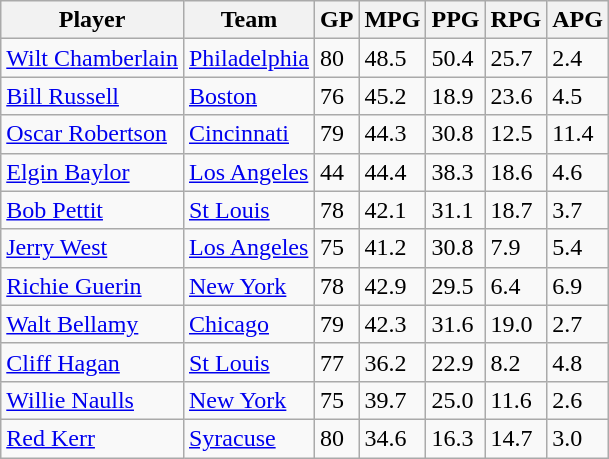<table class="wikitable">
<tr>
<th>Player</th>
<th>Team</th>
<th>GP</th>
<th>MPG</th>
<th>PPG</th>
<th>RPG</th>
<th>APG</th>
</tr>
<tr>
<td><a href='#'>Wilt Chamberlain</a></td>
<td><a href='#'>Philadelphia</a></td>
<td>80</td>
<td>48.5</td>
<td>50.4</td>
<td>25.7</td>
<td>2.4</td>
</tr>
<tr>
<td><a href='#'>Bill Russell</a></td>
<td><a href='#'>Boston</a></td>
<td>76</td>
<td>45.2</td>
<td>18.9</td>
<td>23.6</td>
<td>4.5</td>
</tr>
<tr>
<td><a href='#'>Oscar Robertson</a></td>
<td><a href='#'>Cincinnati</a></td>
<td>79</td>
<td>44.3</td>
<td>30.8</td>
<td>12.5</td>
<td>11.4</td>
</tr>
<tr>
<td><a href='#'>Elgin Baylor</a></td>
<td><a href='#'>Los Angeles</a></td>
<td>44</td>
<td>44.4</td>
<td>38.3</td>
<td>18.6</td>
<td>4.6</td>
</tr>
<tr>
<td><a href='#'>Bob Pettit</a></td>
<td><a href='#'>St Louis</a></td>
<td>78</td>
<td>42.1</td>
<td>31.1</td>
<td>18.7</td>
<td>3.7</td>
</tr>
<tr>
<td><a href='#'>Jerry West</a></td>
<td><a href='#'>Los Angeles</a></td>
<td>75</td>
<td>41.2</td>
<td>30.8</td>
<td>7.9</td>
<td>5.4</td>
</tr>
<tr>
<td><a href='#'>Richie Guerin</a></td>
<td><a href='#'>New York</a></td>
<td>78</td>
<td>42.9</td>
<td>29.5</td>
<td>6.4</td>
<td>6.9</td>
</tr>
<tr>
<td><a href='#'>Walt Bellamy</a></td>
<td><a href='#'>Chicago</a></td>
<td>79</td>
<td>42.3</td>
<td>31.6</td>
<td>19.0</td>
<td>2.7</td>
</tr>
<tr>
<td><a href='#'>Cliff Hagan</a></td>
<td><a href='#'>St Louis</a></td>
<td>77</td>
<td>36.2</td>
<td>22.9</td>
<td>8.2</td>
<td>4.8</td>
</tr>
<tr>
<td><a href='#'>Willie Naulls</a></td>
<td><a href='#'>New York</a></td>
<td>75</td>
<td>39.7</td>
<td>25.0</td>
<td>11.6</td>
<td>2.6</td>
</tr>
<tr>
<td><a href='#'>Red Kerr</a></td>
<td><a href='#'>Syracuse</a></td>
<td>80</td>
<td>34.6</td>
<td>16.3</td>
<td>14.7</td>
<td>3.0</td>
</tr>
</table>
